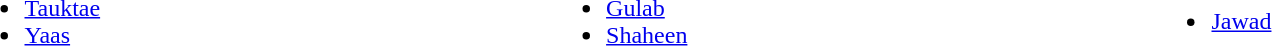<table width="90%">
<tr>
<td><br><ul><li><a href='#'>Tauktae</a></li><li><a href='#'>Yaas</a></li></ul></td>
<td><br><ul><li><a href='#'>Gulab</a></li><li><a href='#'>Shaheen</a></li></ul></td>
<td><br><ul><li><a href='#'>Jawad</a></li></ul></td>
</tr>
</table>
